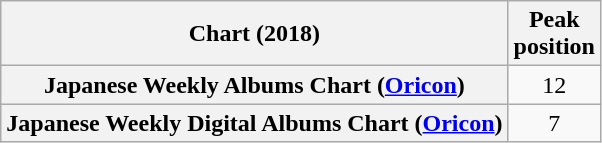<table class="wikitable sortable plainrowheaders" style="text-align:center">
<tr>
<th scope="col">Chart (2018)</th>
<th scope="col">Peak<br> position</th>
</tr>
<tr>
<th scope="row">Japanese Weekly Albums Chart (<a href='#'>Oricon</a>)</th>
<td>12</td>
</tr>
<tr>
<th scope="row">Japanese Weekly Digital Albums Chart (<a href='#'>Oricon</a>)</th>
<td>7</td>
</tr>
</table>
